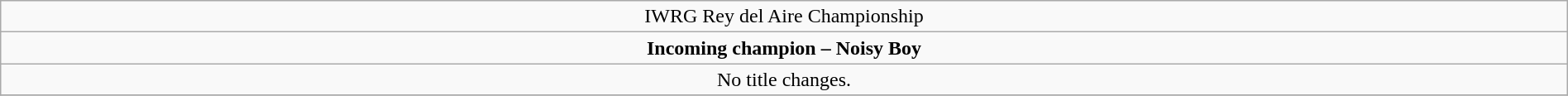<table class="wikitable" style="text-align:center; width:100%;">
<tr>
<td colspan="4" style="text-align: center;">IWRG Rey del Aire Championship</td>
</tr>
<tr>
<td colspan="4" style="text-align: center;"><strong>Incoming champion – Noisy Boy</strong></td>
</tr>
<tr>
<td>No title changes.</td>
</tr>
<tr>
</tr>
</table>
